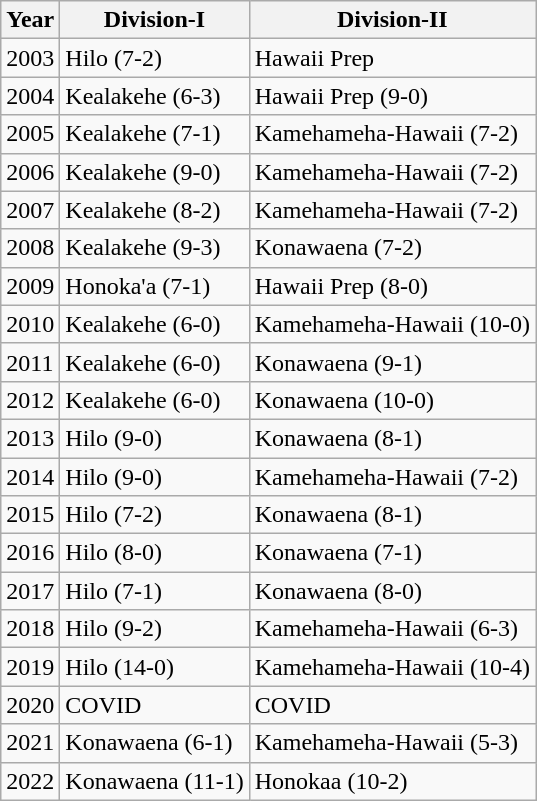<table class="wikitable">
<tr>
<th>Year</th>
<th>Division-I</th>
<th>Division-II</th>
</tr>
<tr>
<td>2003</td>
<td>Hilo (7-2)</td>
<td>Hawaii Prep</td>
</tr>
<tr>
<td>2004</td>
<td>Kealakehe (6-3)</td>
<td>Hawaii Prep (9-0)</td>
</tr>
<tr>
<td>2005</td>
<td>Kealakehe (7-1)</td>
<td>Kamehameha-Hawaii (7-2)</td>
</tr>
<tr>
<td>2006</td>
<td>Kealakehe (9-0)</td>
<td>Kamehameha-Hawaii (7-2)</td>
</tr>
<tr>
<td>2007</td>
<td>Kealakehe (8-2)</td>
<td>Kamehameha-Hawaii (7-2)</td>
</tr>
<tr>
<td>2008</td>
<td>Kealakehe (9-3)</td>
<td>Konawaena (7-2)</td>
</tr>
<tr>
<td>2009</td>
<td>Honoka'a (7-1)</td>
<td>Hawaii Prep (8-0)</td>
</tr>
<tr>
<td>2010</td>
<td>Kealakehe (6-0)</td>
<td>Kamehameha-Hawaii (10-0)</td>
</tr>
<tr>
<td>2011</td>
<td>Kealakehe (6-0)</td>
<td>Konawaena (9-1)</td>
</tr>
<tr>
<td>2012</td>
<td>Kealakehe (6-0)</td>
<td>Konawaena (10-0)</td>
</tr>
<tr>
<td>2013</td>
<td>Hilo (9-0)</td>
<td>Konawaena (8-1)</td>
</tr>
<tr>
<td>2014</td>
<td>Hilo (9-0)</td>
<td>Kamehameha-Hawaii (7-2)</td>
</tr>
<tr>
<td>2015</td>
<td>Hilo (7-2)</td>
<td>Konawaena (8-1)</td>
</tr>
<tr>
<td>2016</td>
<td>Hilo (8-0)</td>
<td>Konawaena (7-1)</td>
</tr>
<tr>
<td>2017</td>
<td>Hilo (7-1)</td>
<td>Konawaena (8-0)</td>
</tr>
<tr>
<td>2018</td>
<td>Hilo (9-2)</td>
<td>Kamehameha-Hawaii (6-3)</td>
</tr>
<tr>
<td>2019</td>
<td>Hilo (14-0)</td>
<td>Kamehameha-Hawaii (10-4)</td>
</tr>
<tr>
<td>2020</td>
<td>COVID</td>
<td>COVID</td>
</tr>
<tr>
<td>2021</td>
<td>Konawaena (6-1)</td>
<td>Kamehameha-Hawaii (5-3)</td>
</tr>
<tr>
<td>2022</td>
<td>Konawaena (11-1)</td>
<td>Honokaa (10-2)</td>
</tr>
</table>
